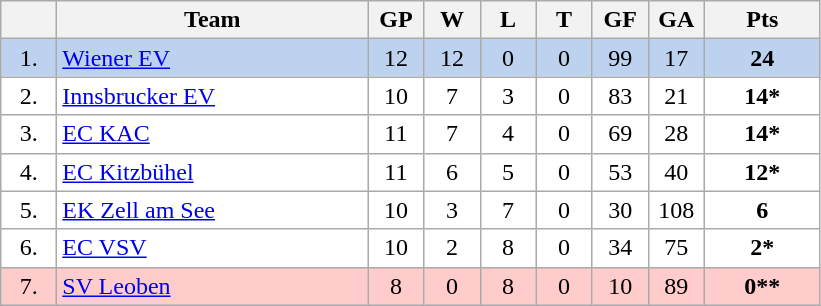<table class="wikitable">
<tr>
<th width="30"></th>
<th width="200">Team</th>
<th width="30">GP</th>
<th width="30">W</th>
<th width="30">L</th>
<th width="30">T</th>
<th width="30">GF</th>
<th width="30">GA</th>
<th width="70">Pts</th>
</tr>
<tr bgcolor="#BCD2EE" align="center">
<td>1.</td>
<td align="left"><a href='#'>Wiener EV</a></td>
<td>12</td>
<td>12</td>
<td>0</td>
<td>0</td>
<td>99</td>
<td>17</td>
<td><strong>24</strong></td>
</tr>
<tr bgcolor="#FFFFFF" align="center">
<td>2.</td>
<td align="left"><a href='#'>Innsbrucker EV</a></td>
<td>10</td>
<td>7</td>
<td>3</td>
<td>0</td>
<td>83</td>
<td>21</td>
<td><strong>14*</strong></td>
</tr>
<tr bgcolor="#FFFFFF" align="center">
<td>3.</td>
<td align="left"><a href='#'>EC KAC</a></td>
<td>11</td>
<td>7</td>
<td>4</td>
<td>0</td>
<td>69</td>
<td>28</td>
<td><strong>14*</strong></td>
</tr>
<tr bgcolor="#FFFFFF" align="center">
<td>4.</td>
<td align="left"><a href='#'>EC Kitzbühel</a></td>
<td>11</td>
<td>6</td>
<td>5</td>
<td>0</td>
<td>53</td>
<td>40</td>
<td><strong>12*</strong></td>
</tr>
<tr bgcolor="#FFFFFF" align="center">
<td>5.</td>
<td align="left"><a href='#'>EK Zell am See</a></td>
<td>10</td>
<td>3</td>
<td>7</td>
<td>0</td>
<td>30</td>
<td>108</td>
<td><strong>6</strong></td>
</tr>
<tr bgcolor="#FFFFFF" align="center">
<td>6.</td>
<td align="left"><a href='#'>EC VSV</a></td>
<td>10</td>
<td>2</td>
<td>8</td>
<td>0</td>
<td>34</td>
<td>75</td>
<td><strong>2*</strong></td>
</tr>
<tr bgcolor="#FFCCCC" align="center">
<td>7.</td>
<td align="left"><a href='#'>SV Leoben</a></td>
<td>8</td>
<td>0</td>
<td>8</td>
<td>0</td>
<td>10</td>
<td>89</td>
<td><strong>0**</strong></td>
</tr>
</table>
